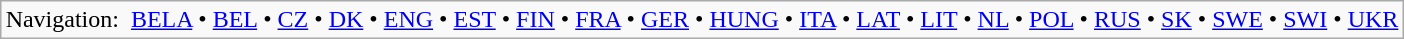<table class="wikitable" style="margin:auto;">
<tr>
<td>Navigation:  <a href='#'>BELA</a> • <a href='#'>BEL</a> • <a href='#'>CZ</a> • <a href='#'>DK</a> • <a href='#'>ENG</a> • <a href='#'>EST</a> • <a href='#'>FIN</a> • <a href='#'>FRA</a> • <a href='#'>GER</a> • <a href='#'>HUNG</a> • <a href='#'>ITA</a> • <a href='#'>LAT</a> • <a href='#'>LIT</a> • <a href='#'>NL</a> • <a href='#'>POL</a> • <a href='#'>RUS</a> • <a href='#'>SK</a> • <a href='#'>SWE</a> • <a href='#'>SWI</a> • <a href='#'>UKR</a></td>
</tr>
</table>
